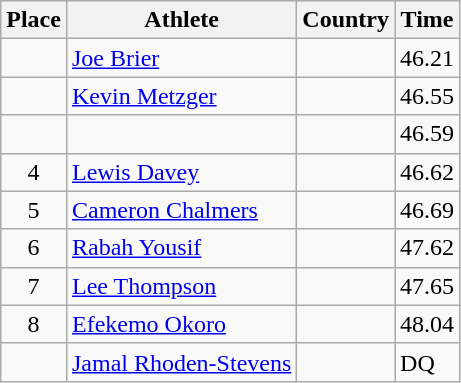<table class="wikitable">
<tr>
<th>Place</th>
<th>Athlete</th>
<th>Country</th>
<th>Time</th>
</tr>
<tr>
<td align=center></td>
<td><a href='#'>Joe Brier</a></td>
<td></td>
<td>46.21</td>
</tr>
<tr>
<td align=center></td>
<td><a href='#'>Kevin Metzger</a></td>
<td></td>
<td>46.55</td>
</tr>
<tr>
<td align=center></td>
<td></td>
<td></td>
<td>46.59</td>
</tr>
<tr>
<td align=center>4</td>
<td><a href='#'>Lewis Davey</a></td>
<td></td>
<td>46.62</td>
</tr>
<tr>
<td align=center>5</td>
<td><a href='#'>Cameron Chalmers</a></td>
<td></td>
<td>46.69</td>
</tr>
<tr>
<td align=center>6</td>
<td><a href='#'>Rabah Yousif</a></td>
<td></td>
<td>47.62</td>
</tr>
<tr>
<td align=center>7</td>
<td><a href='#'>Lee Thompson</a></td>
<td></td>
<td>47.65</td>
</tr>
<tr>
<td align=center>8</td>
<td><a href='#'>Efekemo Okoro</a></td>
<td></td>
<td>48.04</td>
</tr>
<tr>
<td align=center></td>
<td><a href='#'>Jamal Rhoden-Stevens</a></td>
<td></td>
<td>DQ</td>
</tr>
</table>
